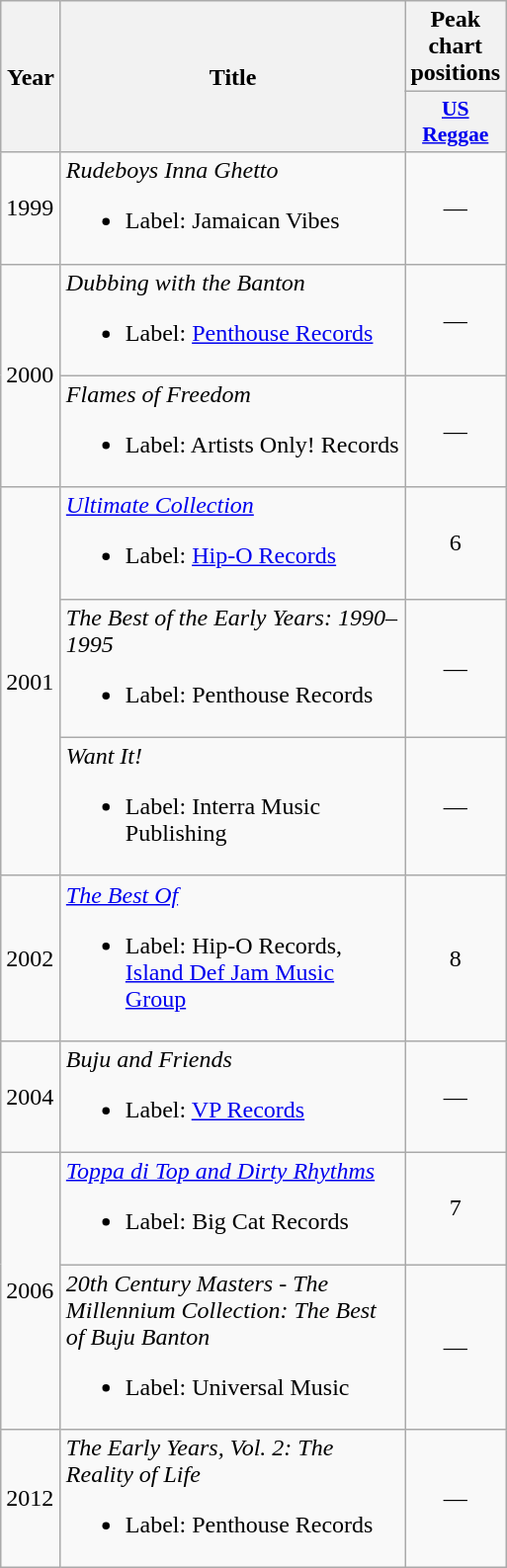<table class="wikitable">
<tr>
<th rowspan="2" style="width:33px;">Year</th>
<th rowspan="2" style="width:225px;">Title</th>
<th scope="col">Peak chart positions</th>
</tr>
<tr>
<th scope="col" style="width:2.8em;font-size:90%;"><a href='#'>US Reggae</a></th>
</tr>
<tr>
<td>1999</td>
<td><em>Rudeboys Inna Ghetto</em><br><ul><li>Label: Jamaican Vibes</li></ul></td>
<td style="text-align:center;">—</td>
</tr>
<tr>
<td rowspan="2">2000</td>
<td><em>Dubbing with the Banton</em><br><ul><li>Label: <a href='#'>Penthouse Records</a></li></ul></td>
<td style="text-align:center;">—</td>
</tr>
<tr>
<td><em>Flames of Freedom</em><br><ul><li>Label: Artists Only! Records</li></ul></td>
<td style="text-align:center;">—</td>
</tr>
<tr>
<td rowspan="3">2001</td>
<td><em><a href='#'>Ultimate Collection</a></em><br><ul><li>Label: <a href='#'>Hip-O Records</a></li></ul></td>
<td style="text-align:center;">6</td>
</tr>
<tr>
<td><em>The Best of the Early Years: 1990–1995</em><br><ul><li>Label: Penthouse Records</li></ul></td>
<td style="text-align:center;">—</td>
</tr>
<tr>
<td><em>Want It!</em><br><ul><li>Label: Interra Music Publishing</li></ul></td>
<td style="text-align:center;">—</td>
</tr>
<tr>
<td>2002</td>
<td><em><a href='#'>The Best Of</a></em><br><ul><li>Label: Hip-O Records, <a href='#'>Island Def Jam Music Group</a></li></ul></td>
<td style="text-align:center;">8</td>
</tr>
<tr>
<td>2004</td>
<td><em>Buju and Friends</em><br><ul><li>Label: <a href='#'>VP Records</a></li></ul></td>
<td style="text-align:center;">—</td>
</tr>
<tr>
<td rowspan="2">2006</td>
<td><em><a href='#'>Toppa di Top and Dirty Rhythms</a></em><br><ul><li>Label: Big Cat Records</li></ul></td>
<td style="text-align:center;">7</td>
</tr>
<tr>
<td><em>20th Century Masters - The Millennium Collection: The Best of Buju Banton</em><br><ul><li>Label: Universal Music</li></ul></td>
<td style="text-align:center;">—</td>
</tr>
<tr>
<td>2012</td>
<td><em>The Early Years, Vol. 2: The Reality of Life</em><br><ul><li>Label: Penthouse Records</li></ul></td>
<td style="text-align:center;">—</td>
</tr>
</table>
